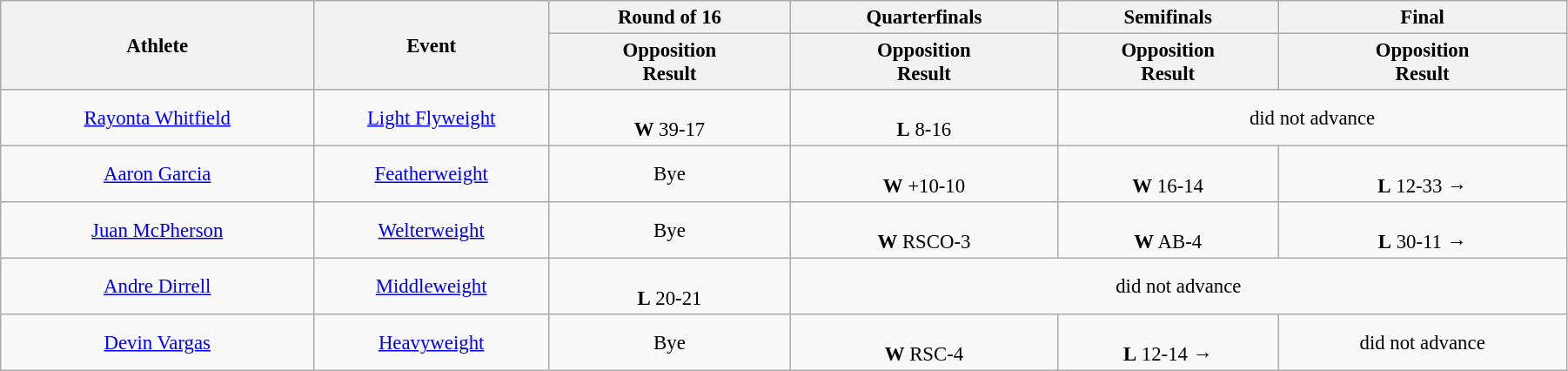<table class="wikitable" style="font-size:95%; text-align:center;" width="95%">
<tr>
<th rowspan="2">Athlete</th>
<th rowspan="2">Event</th>
<th>Round of 16</th>
<th>Quarterfinals</th>
<th>Semifinals</th>
<th>Final</th>
</tr>
<tr>
<th>Opposition<br>Result</th>
<th>Opposition<br>Result</th>
<th>Opposition<br>Result</th>
<th>Opposition<br>Result</th>
</tr>
<tr>
<td width=20%><a href='#'>Rayonta Whitfield</a></td>
<td width=15%><a href='#'>Light Flyweight</a></td>
<td><br><strong>W</strong> 39-17</td>
<td><br><strong>L</strong> 8-16</td>
<td colspan=2>did not advance</td>
</tr>
<tr>
<td width=20%><a href='#'>Aaron Garcia</a></td>
<td width=15%><a href='#'>Featherweight</a></td>
<td>Bye</td>
<td><br><strong>W</strong> +10-10</td>
<td><br><strong>W</strong> 16-14</td>
<td><br><strong>L</strong> 12-33 → </td>
</tr>
<tr>
<td width=20%><a href='#'>Juan McPherson</a></td>
<td width=15%><a href='#'>Welterweight</a></td>
<td>Bye</td>
<td><br><strong>W</strong> RSCO-3</td>
<td><br><strong>W</strong> AB-4</td>
<td><br><strong>L</strong> 30-11 → </td>
</tr>
<tr>
<td width=20%><a href='#'>Andre Dirrell</a></td>
<td width=15%><a href='#'>Middleweight</a></td>
<td><br><strong>L</strong> 20-21</td>
<td colspan=3>did not advance</td>
</tr>
<tr>
<td width=20%><a href='#'>Devin Vargas</a></td>
<td width=15%><a href='#'>Heavyweight</a></td>
<td>Bye</td>
<td><br><strong>W</strong> RSC-4</td>
<td><br><strong>L</strong> 12-14 → </td>
<td colspan=1>did not advance</td>
</tr>
</table>
